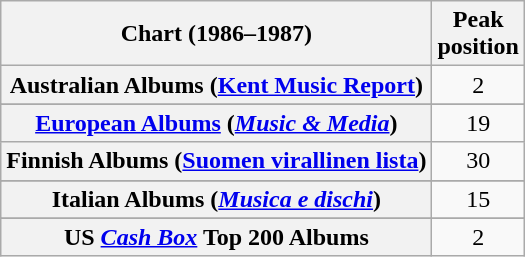<table class="wikitable sortable plainrowheaders" style="text-align:center">
<tr>
<th scope="col">Chart (1986–1987)</th>
<th scope="col">Peak<br>position</th>
</tr>
<tr>
<th scope="row">Australian Albums (<a href='#'>Kent Music Report</a>)</th>
<td>2</td>
</tr>
<tr>
</tr>
<tr>
</tr>
<tr>
<th scope="row"><a href='#'>European Albums</a> (<em><a href='#'>Music & Media</a></em>)</th>
<td>19</td>
</tr>
<tr>
<th scope="row">Finnish Albums (<a href='#'>Suomen virallinen lista</a>)</th>
<td>30</td>
</tr>
<tr>
</tr>
<tr>
<th scope="row">Italian Albums (<em><a href='#'>Musica e dischi</a></em>)</th>
<td>15</td>
</tr>
<tr>
</tr>
<tr>
</tr>
<tr>
</tr>
<tr>
</tr>
<tr>
</tr>
<tr>
</tr>
<tr>
<th scope="row">US <em><a href='#'>Cash Box</a></em> Top 200 Albums</th>
<td align="center">2</td>
</tr>
</table>
